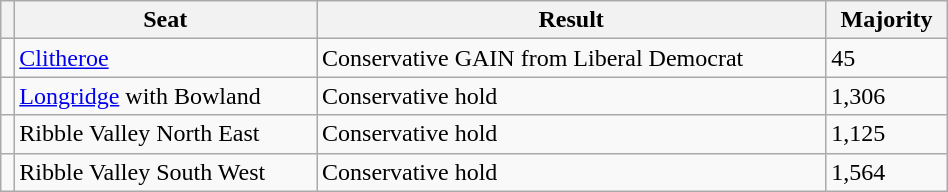<table class="wikitable" style="right; width:50%">
<tr>
<th></th>
<th>Seat</th>
<th>Result</th>
<th>Majority</th>
</tr>
<tr>
<td></td>
<td><a href='#'>Clitheroe</a></td>
<td>Conservative GAIN from Liberal Democrat</td>
<td>45</td>
</tr>
<tr>
<td></td>
<td><a href='#'>Longridge</a> with Bowland</td>
<td>Conservative hold</td>
<td>1,306</td>
</tr>
<tr>
<td></td>
<td>Ribble Valley North East</td>
<td>Conservative hold</td>
<td>1,125</td>
</tr>
<tr>
<td></td>
<td>Ribble Valley South West</td>
<td>Conservative hold</td>
<td>1,564</td>
</tr>
</table>
